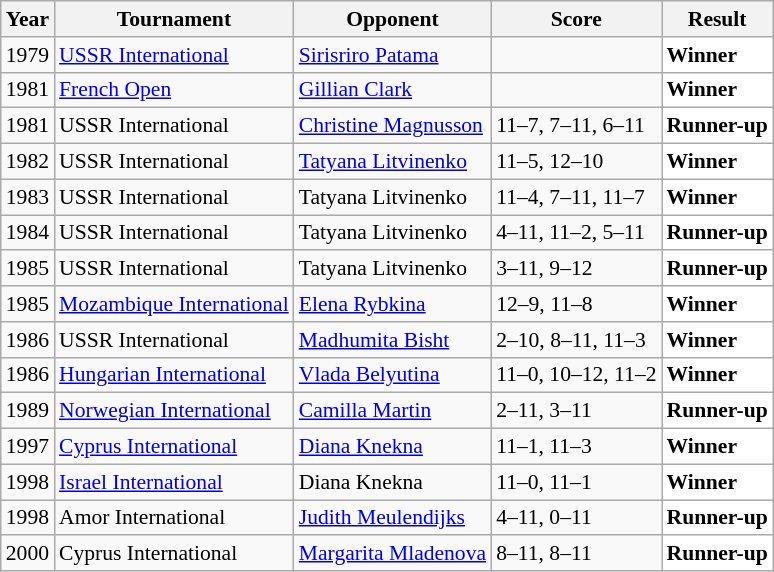<table class="sortable wikitable" style="font-size:90%;">
<tr>
<th>Year</th>
<th>Tournament</th>
<th>Opponent</th>
<th>Score</th>
<th>Result</th>
</tr>
<tr>
<td align="center">1979</td>
<td align="left"><a href='#'>USSR International</a></td>
<td align="left"> <a href='#'>Sirisriro Patama</a></td>
<td align="left"></td>
<td style="text-align:left; background:white"> <strong>Winner</strong></td>
</tr>
<tr>
<td align="center">1981</td>
<td align="left"><a href='#'>French Open</a></td>
<td align="left"> <a href='#'>Gillian Clark</a></td>
<td align="left"></td>
<td style="text-align:left; background:white"> <strong>Winner</strong></td>
</tr>
<tr>
<td align="center">1981</td>
<td align="left">USSR International</td>
<td align="left"> <a href='#'>Christine Magnusson</a></td>
<td align="left">11–7, 7–11, 6–11</td>
<td style="text-align:left; background:white"> <strong>Runner-up</strong></td>
</tr>
<tr>
<td align="center">1982</td>
<td align="left">USSR International</td>
<td align="left"> <a href='#'>Tatyana Litvinenko</a></td>
<td align="left">11–5, 12–10</td>
<td style="text-align:left; background:white"> <strong>Winner</strong></td>
</tr>
<tr>
<td align="center">1983</td>
<td align="left">USSR International</td>
<td align="left"> Tatyana Litvinenko</td>
<td align="left">11–4, 7–11, 11–7</td>
<td style="text-align:left; background:white"> <strong>Winner</strong></td>
</tr>
<tr>
<td align="center">1984</td>
<td align="left">USSR International</td>
<td align="left"> Tatyana Litvinenko</td>
<td align="left">4–11, 11–2, 5–11</td>
<td style="text-align:left; background:white"> <strong>Runner-up</strong></td>
</tr>
<tr>
<td align="center">1985</td>
<td align="left">USSR International</td>
<td align="left"> Tatyana Litvinenko</td>
<td align="left">3–11, 9–12</td>
<td style="text-align:left; background:white"> <strong>Runner-up</strong></td>
</tr>
<tr>
<td align="center">1985</td>
<td align="left"><a href='#'>Mozambique International</a></td>
<td align="left"> <a href='#'>Elena Rybkina</a></td>
<td align="left">12–9, 11–8</td>
<td style="text-align:left; background:white"> <strong>Winner</strong></td>
</tr>
<tr>
<td align="center">1986</td>
<td align="left">USSR International</td>
<td align="left"> <a href='#'>Madhumita Bisht</a></td>
<td align="left">2–10, 8–11, 11–3</td>
<td style="text-align:left; background:white"> <strong>Winner</strong></td>
</tr>
<tr>
<td align="center">1986</td>
<td align="left"><a href='#'>Hungarian International</a></td>
<td align="left"> <a href='#'>Vlada Belyutina</a></td>
<td align="left">11–0, 10–12, 11–2</td>
<td style="text-align:left; background:white"> <strong>Winner</strong></td>
</tr>
<tr>
<td align="center">1989</td>
<td align="left"><a href='#'>Norwegian International</a></td>
<td align="left"> <a href='#'>Camilla Martin</a></td>
<td align="left">2–11, 3–11</td>
<td style="text-align:left; background:white"> <strong>Runner-up</strong></td>
</tr>
<tr>
<td align="center">1997</td>
<td align="left"><a href='#'>Cyprus International</a></td>
<td align="left"> <a href='#'>Diana Knekna</a></td>
<td align="left">11–1, 11–3</td>
<td style="text-align:left; background:white"> <strong>Winner</strong></td>
</tr>
<tr>
<td align="center">1998</td>
<td align="left"><a href='#'>Israel International</a></td>
<td align="left"> Diana Knekna</td>
<td align="left">11–0, 11–1</td>
<td style="text-align:left; background:white"> <strong>Winner</strong></td>
</tr>
<tr>
<td align="center">1998</td>
<td align="left">Amor International</td>
<td align="left"> <a href='#'>Judith Meulendijks</a></td>
<td align="left">4–11, 0–11</td>
<td style="text-align:left; background:white"> <strong>Runner-up</strong></td>
</tr>
<tr>
<td align="center">2000</td>
<td align="left">Cyprus International</td>
<td align="left"> <a href='#'>Margarita Mladenova</a></td>
<td align="left">8–11, 8–11</td>
<td style="text-align:left; background:white"> <strong>Runner-up</strong></td>
</tr>
</table>
